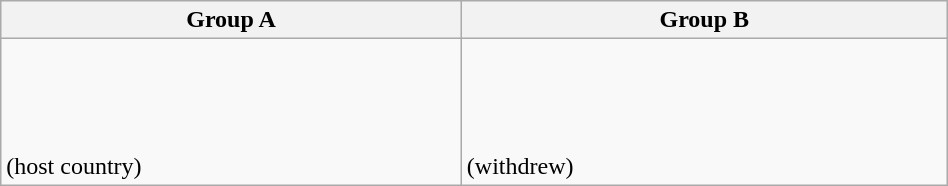<table class="wikitable" width=50%>
<tr>
<th width=5%>Group A</th>
<th width=5%>Group B</th>
</tr>
<tr>
<td><br> <br>
 <br>
 <br>
 (host country)</td>
<td><br>  <br>
 <br>
 <br>
<s></s> (withdrew)</td>
</tr>
</table>
